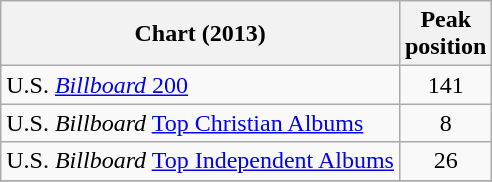<table class="wikitable">
<tr>
<th>Chart (2013)</th>
<th>Peak<br>position</th>
</tr>
<tr>
<td>U.S. <a href='#'><em>Billboard</em> 200</a></td>
<td align="center">141</td>
</tr>
<tr>
<td>U.S. <em>Billboard</em> <a href='#'>Top Christian Albums</a></td>
<td align="center">8</td>
</tr>
<tr>
<td>U.S. <em>Billboard</em> <a href='#'>Top Independent Albums</a></td>
<td align="center">26</td>
</tr>
<tr>
</tr>
</table>
